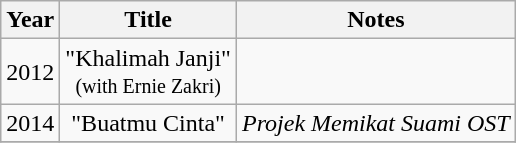<table class="wikitable" style="text-align:center;">
<tr>
<th>Year</th>
<th>Title</th>
<th>Notes</th>
</tr>
<tr>
<td>2012</td>
<td>"Khalimah Janji" <br><small>(with Ernie Zakri)</small></td>
<td></td>
</tr>
<tr>
<td>2014</td>
<td>"Buatmu Cinta"</td>
<td><em>Projek Memikat Suami OST</em></td>
</tr>
<tr>
</tr>
</table>
